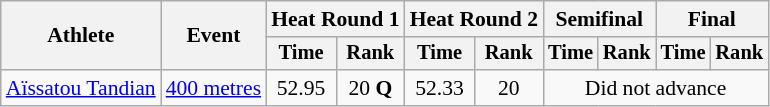<table class=wikitable style="font-size:90%; text-align:center">
<tr>
<th rowspan=2>Athlete</th>
<th rowspan=2>Event</th>
<th colspan=2>Heat Round 1</th>
<th colspan=2>Heat Round 2</th>
<th colspan=2>Semifinal</th>
<th colspan=2>Final</th>
</tr>
<tr style=font-size:95%>
<th>Time</th>
<th>Rank</th>
<th>Time</th>
<th>Rank</th>
<th>Time</th>
<th>Rank</th>
<th>Time</th>
<th>Rank</th>
</tr>
<tr align=center>
<td align=left><a href='#'>Aïssatou Tandian</a></td>
<td align=left><a href='#'>400 metres</a></td>
<td>52.95</td>
<td>20 <strong>Q</strong></td>
<td>52.33</td>
<td>20</td>
<td colspan=4>Did not advance</td>
</tr>
</table>
